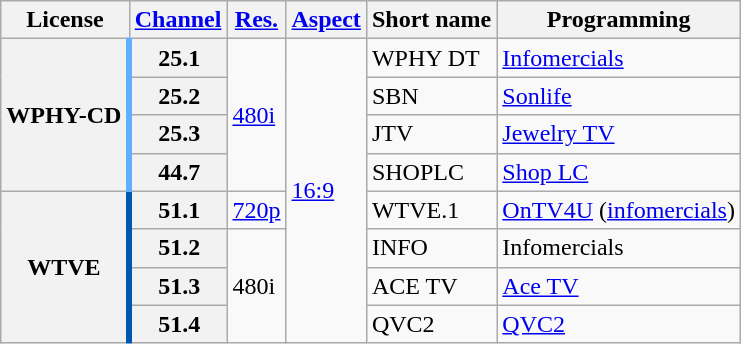<table class="wikitable">
<tr>
<th scope = "col">License</th>
<th scope = "col"><a href='#'>Channel</a></th>
<th scope = "col"><a href='#'>Res.</a></th>
<th scope = "col"><a href='#'>Aspect</a></th>
<th scope = "col">Short name</th>
<th scope = "col">Programming</th>
</tr>
<tr>
<th rowspan = "4" scope = "row" style = "border-right: 4px solid #60B0FF;">WPHY-CD</th>
<th scope = "row">25.1</th>
<td rowspan = "4"><a href='#'>480i</a></td>
<td rowspan = "8"><a href='#'>16:9</a></td>
<td>WPHY DT</td>
<td><a href='#'>Infomercials</a></td>
</tr>
<tr>
<th scope = "row">25.2</th>
<td>SBN</td>
<td><a href='#'>Sonlife</a></td>
</tr>
<tr>
<th scope = "row">25.3</th>
<td>JTV</td>
<td><a href='#'>Jewelry TV</a></td>
</tr>
<tr>
<th scope = "row">44.7</th>
<td>SHOPLC</td>
<td><a href='#'>Shop LC</a></td>
</tr>
<tr>
<th rowspan = "4" scope = "row" style = "border-right: 4px solid #0057AF;">WTVE</th>
<th scope = "row">51.1</th>
<td><a href='#'>720p</a></td>
<td>WTVE.1</td>
<td><a href='#'>OnTV4U</a> (<a href='#'>infomercials</a>)</td>
</tr>
<tr>
<th scope = "row">51.2</th>
<td rowspan = "3">480i</td>
<td>INFO</td>
<td>Infomercials</td>
</tr>
<tr>
<th scope = "row">51.3</th>
<td>ACE TV</td>
<td><a href='#'>Ace TV</a></td>
</tr>
<tr>
<th scope = "row">51.4</th>
<td>QVC2</td>
<td><a href='#'>QVC2</a></td>
</tr>
</table>
